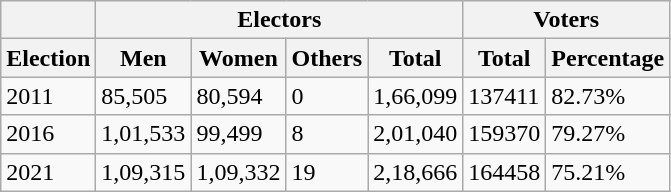<table class="wikitable sortable">
<tr>
<th></th>
<th colspan="4">Electors</th>
<th colspan="2">Voters</th>
</tr>
<tr>
<th>Election</th>
<th>Men</th>
<th>Women</th>
<th>Others</th>
<th>Total</th>
<th>Total</th>
<th>Percentage</th>
</tr>
<tr>
<td>2011</td>
<td>85,505</td>
<td>80,594</td>
<td>0</td>
<td>1,66,099</td>
<td>137411</td>
<td>82.73%</td>
</tr>
<tr>
<td>2016</td>
<td>1,01,533</td>
<td>99,499</td>
<td>8</td>
<td>2,01,040</td>
<td>159370</td>
<td>79.27%</td>
</tr>
<tr>
<td>2021</td>
<td>1,09,315</td>
<td>1,09,332</td>
<td>19</td>
<td>2,18,666</td>
<td>164458</td>
<td>75.21%</td>
</tr>
</table>
